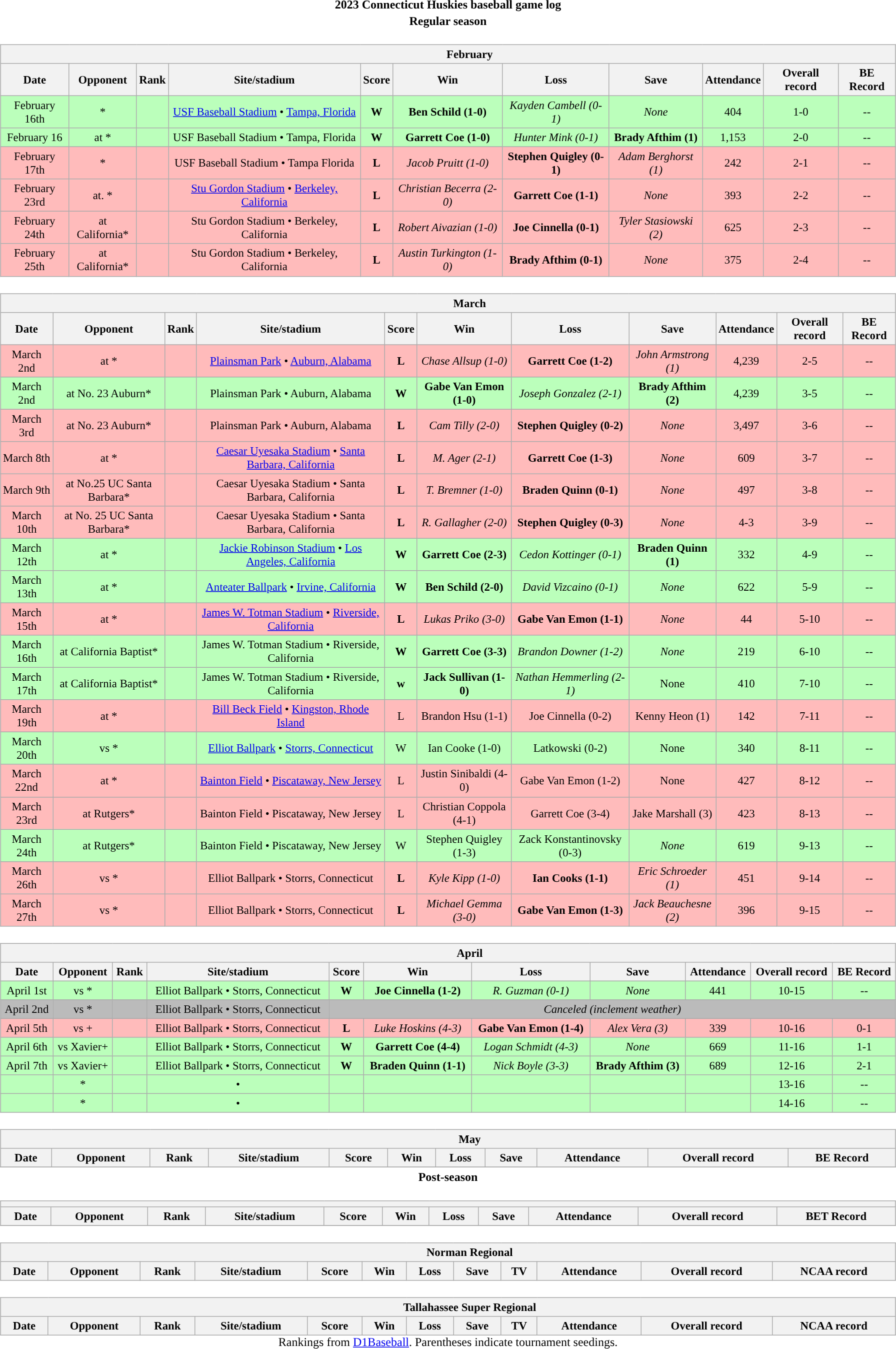<table class="toccolours" width=95% style="clear:both; margin:1.5em auto; text-align:center;">
<tr>
<th colspan=2>2023 Connecticut Huskies baseball game log</th>
</tr>
<tr>
<th colspan=2>Regular season</th>
</tr>
<tr valign="top">
<td><br><table class="wikitable collapsible collapsed" style="margin:auto; width:100%; text-align:center; font-size:95%">
<tr>
<th colspan=12 style="padding-left:4em;">February</th>
</tr>
<tr>
<th>Date</th>
<th>Opponent</th>
<th>Rank</th>
<th>Site/stadium</th>
<th>Score</th>
<th>Win</th>
<th>Loss</th>
<th>Save</th>
<th>Attendance</th>
<th>Overall record</th>
<th>BE Record</th>
</tr>
<tr bgcolor=#bfb>
<td>February 16th</td>
<td>*</td>
<td></td>
<td><a href='#'>USF Baseball Stadium</a> • <a href='#'>Tampa, Florida</a></td>
<td><strong>W </strong></td>
<td><strong>Ben Schild (1-0)</strong></td>
<td><em>Kayden Cambell (0-1)</em></td>
<td><em>None</em></td>
<td>404</td>
<td>1-0</td>
<td>--</td>
</tr>
<tr bgcolor=#bfb>
<td>February 16</td>
<td>at *</td>
<td></td>
<td>USF Baseball Stadium • Tampa, Florida</td>
<td><strong>W </strong></td>
<td><strong>Garrett Coe (1-0)</strong></td>
<td><em>Hunter Mink (0-1)</em></td>
<td><strong>Brady Afthim (1)</strong></td>
<td>1,153</td>
<td>2-0</td>
<td>--</td>
</tr>
<tr bgcolor=#fbb>
<td>February 17th</td>
<td>*</td>
<td></td>
<td>USF Baseball Stadium • Tampa Florida</td>
<td><strong>L</strong> </td>
<td><em>Jacob Pruitt (1-0)</em></td>
<td><strong>Stephen Quigley (0-1)</strong></td>
<td><em>Adam Berghorst (1)</em></td>
<td>242</td>
<td>2-1</td>
<td>--</td>
</tr>
<tr bgcolor=#fbb>
<td>February 23rd</td>
<td>at. *</td>
<td></td>
<td><a href='#'>Stu Gordon Stadium</a> • <a href='#'>Berkeley, California</a></td>
<td><strong>L</strong> </td>
<td><em>Christian Becerra (2-0)</em></td>
<td><strong> Garrett Coe (1-1)</strong></td>
<td><em>None</em></td>
<td>393</td>
<td>2-2</td>
<td>--</td>
</tr>
<tr bgcolor=#fbb>
<td>February 24th</td>
<td>at California*</td>
<td></td>
<td>Stu Gordon Stadium • Berkeley, California</td>
<td><strong>L</strong> </td>
<td><em>Robert Aivazian (1-0)</em></td>
<td><strong>Joe Cinnella (0-1)</strong></td>
<td><em>Tyler Stasiowski (2)</em></td>
<td>625</td>
<td>2-3</td>
<td>--</td>
</tr>
<tr bgcolor=#fbb>
<td>February 25th</td>
<td>at California*</td>
<td></td>
<td>Stu Gordon Stadium • Berkeley, California</td>
<td><strong>L</strong> </td>
<td><em>Austin Turkington (1-0)</em></td>
<td><strong>Brady Afthim (0-1)</strong></td>
<td><em>None</em></td>
<td>375</td>
<td>2-4</td>
<td>--</td>
</tr>
</table>
</td>
</tr>
<tr>
<td><br><table class="wikitable collapsible collapsed" style="margin:auto; width:100%; text-align:center; font-size:95%">
<tr>
<th colspan=12 style="padding-left:4em;">March</th>
</tr>
<tr>
<th>Date</th>
<th>Opponent</th>
<th>Rank</th>
<th>Site/stadium</th>
<th>Score</th>
<th>Win</th>
<th>Loss</th>
<th>Save</th>
<th>Attendance</th>
<th>Overall record</th>
<th>BE Record</th>
</tr>
<tr bgcolor=#fbb>
<td>March 2nd</td>
<td>at *</td>
<td></td>
<td><a href='#'>Plainsman Park</a> • <a href='#'>Auburn, Alabama</a></td>
<td><strong>L</strong> </td>
<td><em>Chase Allsup (1-0)</em></td>
<td><strong>Garrett Coe (1-2)</strong></td>
<td><em>John Armstrong (1)</em></td>
<td>4,239</td>
<td>2-5</td>
<td>--</td>
</tr>
<tr bgcolor=#bfb>
<td>March 2nd</td>
<td>at No. 23 Auburn*</td>
<td></td>
<td>Plainsman Park • Auburn, Alabama</td>
<td><strong>W </strong></td>
<td><strong>Gabe Van Emon (1-0)</strong></td>
<td><em>Joseph Gonzalez (2-1)</em></td>
<td><strong>Brady Afthim (2)</strong></td>
<td>4,239</td>
<td>3-5</td>
<td>--</td>
</tr>
<tr bgcolor=#fbb>
<td>March 3rd</td>
<td>at No. 23 Auburn*</td>
<td></td>
<td>Plainsman Park • Auburn, Alabama</td>
<td><strong>L</strong> </td>
<td><em>Cam Tilly (2-0)</em></td>
<td><strong>Stephen Quigley (0-2)</strong></td>
<td><em>None</em></td>
<td>3,497</td>
<td>3-6</td>
<td>--</td>
</tr>
<tr bgcolor=#fbb>
<td>March 8th</td>
<td>at *</td>
<td></td>
<td><a href='#'>Caesar Uyesaka Stadium</a> • <a href='#'>Santa Barbara, California</a></td>
<td><strong>L</strong> </td>
<td><em>M. Ager (2-1)</em></td>
<td><strong>Garrett Coe (1-3)</strong></td>
<td><em>None</em></td>
<td>609</td>
<td>3-7</td>
<td>--</td>
</tr>
<tr bgcolor=#fbb>
<td>March 9th</td>
<td>at No.25 UC Santa Barbara*</td>
<td></td>
<td>Caesar Uyesaka Stadium • Santa Barbara, California</td>
<td><strong>L</strong> </td>
<td><em>T. Bremner (1-0)</em></td>
<td><strong>Braden Quinn (0-1)</strong></td>
<td><em>None</em></td>
<td>497</td>
<td>3-8</td>
<td>--</td>
</tr>
<tr bgcolor=#fbb>
<td>March 10th</td>
<td>at No. 25 UC Santa Barbara*</td>
<td></td>
<td>Caesar Uyesaka Stadium • Santa Barbara, California</td>
<td><strong>L</strong> </td>
<td><em>R. Gallagher (2-0)</em></td>
<td><strong>Stephen Quigley (0-3)</strong></td>
<td><em>None</em></td>
<td>4-3</td>
<td>3-9</td>
<td>--</td>
</tr>
<tr bgcolor=#bfb>
<td>March 12th</td>
<td>at *</td>
<td></td>
<td><a href='#'>Jackie Robinson Stadium</a> • <a href='#'>Los Angeles, California</a></td>
<td><strong>W </strong></td>
<td><strong>Garrett Coe (2-3)</strong></td>
<td><em>Cedon Kottinger (0-1)</em></td>
<td><strong>Braden Quinn (1)</strong></td>
<td>332</td>
<td>4-9</td>
<td>--</td>
</tr>
<tr bgcolor=#bfb>
<td>March 13th</td>
<td>at *</td>
<td></td>
<td><a href='#'>Anteater Ballpark</a> • <a href='#'>Irvine, California</a></td>
<td><strong>W </strong></td>
<td><strong>Ben Schild (2-0)</strong></td>
<td><em>David Vizcaino (0-1)</em></td>
<td><em>None</em></td>
<td>622</td>
<td>5-9</td>
<td>--</td>
</tr>
<tr bgcolor=#fbb>
<td>March 15th</td>
<td>at *</td>
<td></td>
<td><a href='#'>James W. Totman Stadium</a> • <a href='#'>Riverside, California</a></td>
<td><strong>L</strong> </td>
<td><em>Lukas Priko (3-0)</em></td>
<td><strong>Gabe Van Emon (1-1)</strong></td>
<td><em>None</em></td>
<td>44</td>
<td>5-10</td>
<td>--</td>
</tr>
<tr bgcolor=#bfb>
<td>March 16th</td>
<td>at California Baptist*</td>
<td></td>
<td>James W. Totman Stadium • Riverside, California</td>
<td><strong>W </strong></td>
<td><strong>Garrett Coe (3-3)</strong></td>
<td><em>Brandon Downer (1-2)</em></td>
<td><em>None</em></td>
<td>219</td>
<td>6-10</td>
<td>--</td>
</tr>
<tr bgcolor=#bfb>
<td>March 17th</td>
<td>at California Baptist*</td>
<td></td>
<td>James W. Totman Stadium • Riverside, California</td>
<td><strong>w </strong></td>
<td><strong>Jack Sullivan (1-0)</strong></td>
<td><em>Nathan Hemmerling (2-1)<strong></td>
<td></em>None<em></td>
<td>410</td>
<td>7-10</td>
<td>--</td>
</tr>
<tr bgcolor=#fbb>
<td>March 19th</td>
<td>at *</td>
<td></td>
<td><a href='#'>Bill Beck Field</a> • <a href='#'>Kingston, Rhode Island</a></td>
<td></strong>L<strong> </td>
<td></em>Brandon Hsu (1-1)<em></td>
<td></strong>Joe Cinnella (0-2)<strong></td>
<td></em>Kenny Heon (1)<em></td>
<td>142</td>
<td>7-11</td>
<td>--</td>
</tr>
<tr bgcolor=#bfb>
<td>March 20th</td>
<td>vs *</td>
<td></td>
<td><a href='#'>Elliot Ballpark</a> • <a href='#'>Storrs, Connecticut</a></td>
<td></strong>W <strong></td>
<td></strong>Ian Cooke (1-0)<strong></td>
<td></em>Latkowski (0-2)<em></td>
<td></em>None<em></td>
<td>340</td>
<td>8-11</td>
<td>--</td>
</tr>
<tr bgcolor=#fbb>
<td>March 22nd</td>
<td>at *</td>
<td></td>
<td><a href='#'>Bainton Field</a> • <a href='#'>Piscataway, New Jersey</a></td>
<td></strong>L<strong> </td>
<td></em>Justin Sinibaldi (4-0)<em></td>
<td></strong>Gabe Van Emon (1-2)<strong></td>
<td></em>None<em></td>
<td>427</td>
<td>8-12</td>
<td>--</td>
</tr>
<tr bgcolor=#fbb>
<td>March 23rd</td>
<td>at Rutgers*</td>
<td></td>
<td>Bainton Field • Piscataway, New Jersey</td>
<td></strong>L<strong> </td>
<td></em>Christian Coppola (4-1)<em></td>
<td></strong>Garrett Coe (3-4)<strong></td>
<td></em>Jake Marshall (3)<em></td>
<td>423</td>
<td>8-13</td>
<td>--</td>
</tr>
<tr bgcolor=#bfb>
<td>March 24th</td>
<td>at Rutgers*</td>
<td></td>
<td>Bainton Field • Piscataway, New Jersey</td>
<td></strong>W <strong></td>
<td></strong>Stephen Quigley (1-3)<strong></td>
<td></em>Zack Konstantinovsky (0-3)</strong></td>
<td><em>None</em></td>
<td>619</td>
<td>9-13</td>
<td>--</td>
</tr>
<tr bgcolor=#fbb>
<td>March 26th</td>
<td>vs *</td>
<td></td>
<td>Elliot Ballpark • Storrs, Connecticut</td>
<td><strong>L</strong> </td>
<td><em>Kyle Kipp (1-0)</em></td>
<td><strong>Ian Cooks (1-1)</strong></td>
<td><em>Eric Schroeder (1)</em></td>
<td>451</td>
<td>9-14</td>
<td>--</td>
</tr>
<tr bgcolor=#fbb>
<td>March 27th</td>
<td>vs *</td>
<td></td>
<td>Elliot Ballpark • Storrs, Connecticut</td>
<td><strong>L</strong> </td>
<td><em>Michael Gemma (3-0)</em></td>
<td><strong>Gabe Van Emon (1-3)</strong></td>
<td><em>Jack Beauchesne (2)</em></td>
<td>396</td>
<td>9-15</td>
<td>--</td>
</tr>
</table>
</td>
</tr>
<tr>
<td><br><table class="wikitable collapsible collapsed" style="margin:auto; width:100%; text-align:center; font-size:95%">
<tr>
<th colspan=12 style="padding-left:4em;">April</th>
</tr>
<tr>
<th>Date</th>
<th>Opponent</th>
<th>Rank</th>
<th>Site/stadium</th>
<th>Score</th>
<th>Win</th>
<th>Loss</th>
<th>Save</th>
<th>Attendance</th>
<th>Overall record</th>
<th>BE Record</th>
</tr>
<tr bgcolor=#bfb>
<td>April 1st</td>
<td>vs *</td>
<td></td>
<td>Elliot Ballpark • Storrs, Connecticut</td>
<td><strong>W </strong></td>
<td><strong>Joe Cinnella (1-2)</strong></td>
<td><em>R. Guzman (0-1)</em></td>
<td><em>None</em></td>
<td>441</td>
<td>10-15</td>
<td>--</td>
</tr>
<tr bgcolor=#bbb>
<td>April 2nd</td>
<td>vs *</td>
<td></td>
<td>Elliot Ballpark • Storrs, Connecticut</td>
<td colspan=7><em>Canceled (inclement weather)</em></td>
</tr>
<tr bgcolor=#fbb>
<td>April 5th</td>
<td>vs +</td>
<td></td>
<td>Elliot Ballpark • Storrs, Connecticut</td>
<td><strong>L</strong> </td>
<td><em>Luke Hoskins (4-3)</em></td>
<td><strong>Gabe Van Emon (1-4)</strong></td>
<td><em>Alex Vera (3)</em></td>
<td>339</td>
<td>10-16</td>
<td>0-1</td>
</tr>
<tr bgcolor=#bfb>
<td>April 6th</td>
<td>vs Xavier+</td>
<td></td>
<td>Elliot Ballpark • Storrs, Connecticut</td>
<td><strong>W </strong></td>
<td><strong>Garrett Coe (4-4)</strong></td>
<td><em>Logan Schmidt (4-3)</em></td>
<td><em>None</em></td>
<td>669</td>
<td>11-16</td>
<td>1-1</td>
</tr>
<tr bgcolor=#bfb>
<td>April 7th</td>
<td>vs Xavier+</td>
<td></td>
<td>Elliot Ballpark • Storrs, Connecticut</td>
<td><strong>W </strong></td>
<td><strong>Braden Quinn (1-1)</strong></td>
<td><em>Nick Boyle (3-3)</em></td>
<td><strong>Brady Afthim (3)</strong></td>
<td>689</td>
<td>12-16</td>
<td>2-1</td>
</tr>
<tr bgcolor=#bfb>
<td></td>
<td>*</td>
<td></td>
<td>•</td>
<td></td>
<td></td>
<td></td>
<td></td>
<td></td>
<td>13-16</td>
<td>--</td>
</tr>
<tr bgcolor=#bfb>
<td></td>
<td>*</td>
<td></td>
<td>•</td>
<td></td>
<td></td>
<td></td>
<td></td>
<td></td>
<td>14-16</td>
<td>--</td>
</tr>
</table>
</td>
</tr>
<tr>
<td><br><table class="wikitable collapsible collapsed" style="margin:auto; width:100%; text-align:center; font-size:95%">
<tr>
<th colspan=12 style="padding-left:4em;">May</th>
</tr>
<tr>
<th>Date</th>
<th>Opponent</th>
<th>Rank</th>
<th>Site/stadium</th>
<th>Score</th>
<th>Win</th>
<th>Loss</th>
<th>Save</th>
<th>Attendance</th>
<th>Overall record</th>
<th>BE Record</th>
</tr>
<tr>
</tr>
</table>
</td>
</tr>
<tr>
<th colspan=2>Post-season</th>
</tr>
<tr>
<td><br><table class="wikitable collapsible collapsed" style="margin:auto; width:100%; text-align:center; font-size:95%">
<tr>
<th colspan=12 style="padding-left:4em;"><a href='#'></a></th>
</tr>
<tr>
<th>Date</th>
<th>Opponent</th>
<th>Rank</th>
<th>Site/stadium</th>
<th>Score</th>
<th>Win</th>
<th>Loss</th>
<th>Save</th>
<th>Attendance</th>
<th>Overall record</th>
<th>BET Record</th>
</tr>
<tr>
</tr>
</table>
</td>
</tr>
<tr>
<td><br><table class="wikitable collapsible collapsed" style="margin:auto; width:100%; text-align:center; font-size:95%">
<tr>
<th colspan=12 style="padding-left:4em;">Norman Regional</th>
</tr>
<tr>
<th>Date</th>
<th>Opponent</th>
<th>Rank</th>
<th>Site/stadium</th>
<th>Score</th>
<th>Win</th>
<th>Loss</th>
<th>Save</th>
<th>TV</th>
<th>Attendance</th>
<th>Overall record</th>
<th>NCAA record</th>
</tr>
</table>
</td>
</tr>
<tr>
<td><br><table class="wikitable collapsible collapsed" style="margin:auto; width:100%; text-align:center; font-size:95%">
<tr>
<th colspan=12 style="padding-left:4em;">Tallahassee Super Regional</th>
</tr>
<tr>
<th>Date</th>
<th>Opponent</th>
<th>Rank</th>
<th>Site/stadium</th>
<th>Score</th>
<th>Win</th>
<th>Loss</th>
<th>Save</th>
<th>TV</th>
<th>Attendance</th>
<th>Overall record</th>
<th>NCAA record</th>
</tr>
</table>
Rankings from <a href='#'>D1Baseball</a>.  Parentheses indicate tournament seedings.</td>
</tr>
</table>
